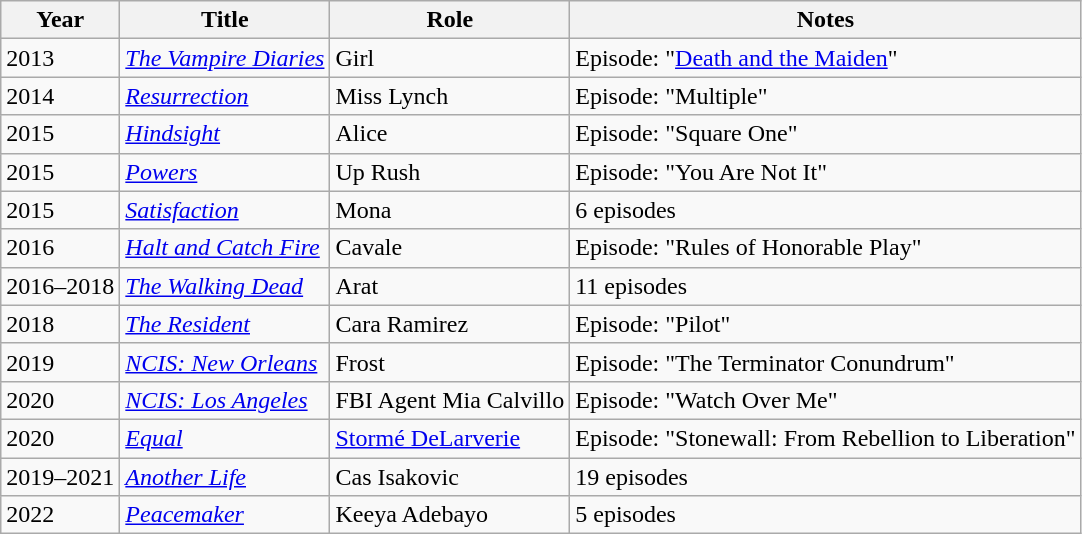<table class="wikitable sortable">
<tr>
<th>Year</th>
<th>Title</th>
<th>Role</th>
<th>Notes</th>
</tr>
<tr>
<td>2013</td>
<td><em><a href='#'>The Vampire Diaries</a></em></td>
<td>Girl</td>
<td>Episode: "<a href='#'>Death and the Maiden</a>"</td>
</tr>
<tr>
<td>2014</td>
<td><a href='#'><em>Resurrection</em></a></td>
<td>Miss Lynch</td>
<td>Episode: "Multiple"</td>
</tr>
<tr>
<td>2015</td>
<td><a href='#'><em>Hindsight</em></a></td>
<td>Alice</td>
<td>Episode: "Square One"</td>
</tr>
<tr>
<td>2015</td>
<td><a href='#'><em>Powers</em></a></td>
<td>Up Rush</td>
<td>Episode: "You Are Not It"</td>
</tr>
<tr>
<td>2015</td>
<td><a href='#'><em>Satisfaction</em></a></td>
<td>Mona</td>
<td>6 episodes</td>
</tr>
<tr>
<td>2016</td>
<td><a href='#'><em>Halt and Catch Fire</em></a></td>
<td>Cavale</td>
<td>Episode: "Rules of Honorable Play"</td>
</tr>
<tr>
<td>2016–2018</td>
<td><a href='#'><em>The Walking Dead</em></a></td>
<td>Arat</td>
<td>11 episodes</td>
</tr>
<tr>
<td>2018</td>
<td><a href='#'><em>The Resident</em></a></td>
<td>Cara Ramirez</td>
<td>Episode: "Pilot"</td>
</tr>
<tr>
<td>2019</td>
<td><em><a href='#'>NCIS: New Orleans</a></em></td>
<td>Frost</td>
<td>Episode: "The Terminator Conundrum"</td>
</tr>
<tr>
<td>2020</td>
<td><em><a href='#'>NCIS: Los Angeles</a></em></td>
<td>FBI Agent Mia Calvillo</td>
<td>Episode: "Watch Over Me"</td>
</tr>
<tr>
<td>2020</td>
<td><a href='#'><em>Equal</em></a></td>
<td><a href='#'>Stormé DeLarverie</a></td>
<td>Episode: "Stonewall: From Rebellion to Liberation"</td>
</tr>
<tr>
<td>2019–2021</td>
<td><a href='#'><em>Another Life</em></a></td>
<td>Cas Isakovic</td>
<td>19 episodes</td>
</tr>
<tr>
<td>2022</td>
<td><a href='#'><em>Peacemaker</em></a></td>
<td>Keeya Adebayo</td>
<td>5 episodes</td>
</tr>
</table>
